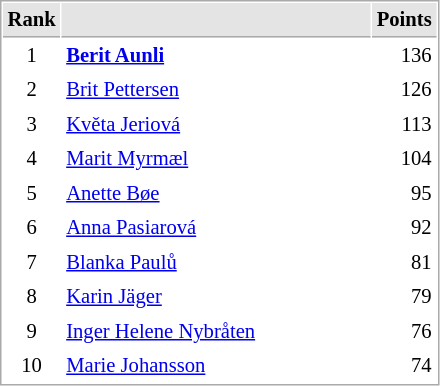<table cellspacing="1" cellpadding="3" style="border:1px solid #AAAAAA;font-size:86%">
<tr style="background-color: #E4E4E4;">
<th style="border-bottom:1px solid #AAAAAA" width=10>Rank</th>
<th style="border-bottom:1px solid #AAAAAA" width=200></th>
<th style="border-bottom:1px solid #AAAAAA" width=20 align=right>Points</th>
</tr>
<tr>
<td align=center>1</td>
<td> <strong><a href='#'>Berit Aunli</a></strong></td>
<td align=right>136</td>
</tr>
<tr>
<td align=center>2</td>
<td> <a href='#'>Brit Pettersen</a></td>
<td align=right>126</td>
</tr>
<tr>
<td align=center>3</td>
<td> <a href='#'>Květa Jeriová</a></td>
<td align=right>113</td>
</tr>
<tr>
<td align=center>4</td>
<td> <a href='#'>Marit Myrmæl</a></td>
<td align=right>104</td>
</tr>
<tr>
<td align=center>5</td>
<td> <a href='#'>Anette Bøe</a></td>
<td align=right>95</td>
</tr>
<tr>
<td align=center>6</td>
<td> <a href='#'>Anna Pasiarová</a></td>
<td align=right>92</td>
</tr>
<tr>
<td align=center>7</td>
<td> <a href='#'>Blanka Paulů</a></td>
<td align=right>81</td>
</tr>
<tr>
<td align=center>8</td>
<td> <a href='#'>Karin Jäger</a></td>
<td align=right>79</td>
</tr>
<tr>
<td align=center>9</td>
<td> <a href='#'>Inger Helene Nybråten</a></td>
<td align=right>76</td>
</tr>
<tr>
<td align=center>10</td>
<td> <a href='#'>Marie Johansson</a></td>
<td align=right>74</td>
</tr>
</table>
